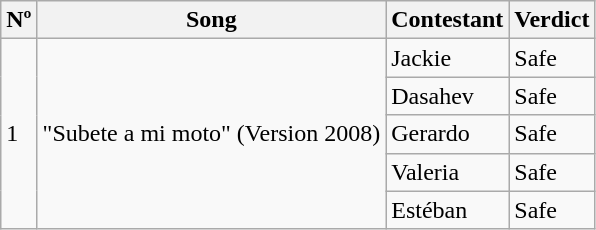<table class="wikitable sortable">
<tr>
<th>Nº</th>
<th>Song</th>
<th>Contestant</th>
<th>Verdict</th>
</tr>
<tr>
<td rowspan=5>1</td>
<td rowspan=5>"Subete a mi moto" (Version 2008)</td>
<td>Jackie</td>
<td>Safe</td>
</tr>
<tr>
<td>Dasahev</td>
<td>Safe</td>
</tr>
<tr>
<td>Gerardo</td>
<td>Safe</td>
</tr>
<tr>
<td>Valeria</td>
<td>Safe</td>
</tr>
<tr>
<td>Estéban</td>
<td>Safe</td>
</tr>
</table>
